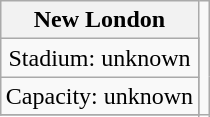<table class="wikitable" style="text-align:center; margin:1em auto;">
<tr>
<th colspan="2">New London</th>
<td rowspan=4></td>
</tr>
<tr>
<td>Stadium: unknown</td>
</tr>
<tr>
<td>Capacity: unknown</td>
</tr>
<tr>
</tr>
</table>
